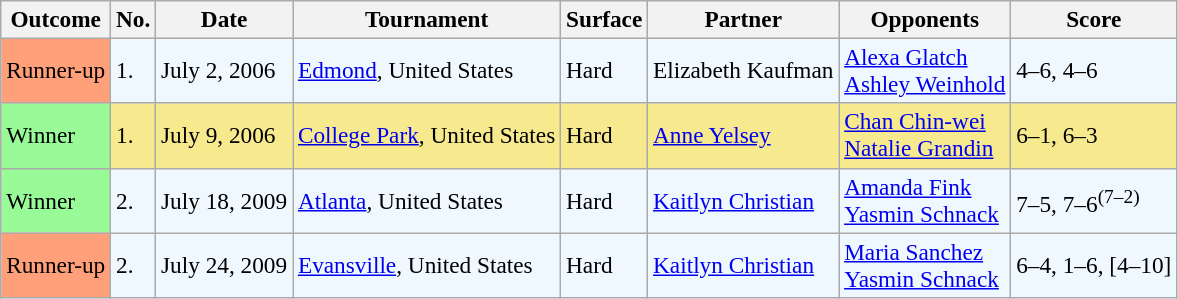<table class="sortable wikitable" style=font-size:97%>
<tr>
<th>Outcome</th>
<th>No.</th>
<th>Date</th>
<th>Tournament</th>
<th>Surface</th>
<th>Partner</th>
<th>Opponents</th>
<th>Score</th>
</tr>
<tr style="background:#f0f8ff;">
<td style="background:#ffa07a;">Runner-up</td>
<td>1.</td>
<td>July 2, 2006</td>
<td><a href='#'>Edmond</a>, United States</td>
<td>Hard</td>
<td> Elizabeth Kaufman</td>
<td> <a href='#'>Alexa Glatch</a> <br>  <a href='#'>Ashley Weinhold</a></td>
<td>4–6, 4–6</td>
</tr>
<tr style="background:#f7e98e;">
<td style="background:#98fb98;">Winner</td>
<td>1.</td>
<td>July 9, 2006</td>
<td><a href='#'>College Park</a>, United States</td>
<td>Hard</td>
<td> <a href='#'>Anne Yelsey</a></td>
<td> <a href='#'>Chan Chin-wei</a> <br>  <a href='#'>Natalie Grandin</a></td>
<td>6–1, 6–3</td>
</tr>
<tr style="background:#f0f8ff;">
<td style="background:#98fb98;">Winner</td>
<td>2.</td>
<td>July 18, 2009</td>
<td><a href='#'>Atlanta</a>, United States</td>
<td>Hard</td>
<td> <a href='#'>Kaitlyn Christian</a></td>
<td> <a href='#'>Amanda Fink</a> <br>  <a href='#'>Yasmin Schnack</a></td>
<td>7–5, 7–6<sup>(7–2)</sup></td>
</tr>
<tr style="background:#f0f8ff;">
<td style="background:#ffa07a;">Runner-up</td>
<td>2.</td>
<td>July 24, 2009</td>
<td><a href='#'>Evansville</a>, United States</td>
<td>Hard</td>
<td> <a href='#'>Kaitlyn Christian</a></td>
<td> <a href='#'>Maria Sanchez</a> <br>  <a href='#'>Yasmin Schnack</a></td>
<td>6–4, 1–6, [4–10]</td>
</tr>
</table>
